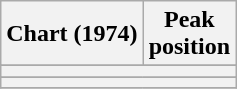<table class="wikitable sortable">
<tr>
<th align="center">Chart (1974)</th>
<th align="center">Peak<br>position</th>
</tr>
<tr>
</tr>
<tr>
<th colspan="2"></th>
</tr>
<tr>
</tr>
<tr>
</tr>
<tr>
<th colspan="2"></th>
</tr>
<tr>
</tr>
</table>
